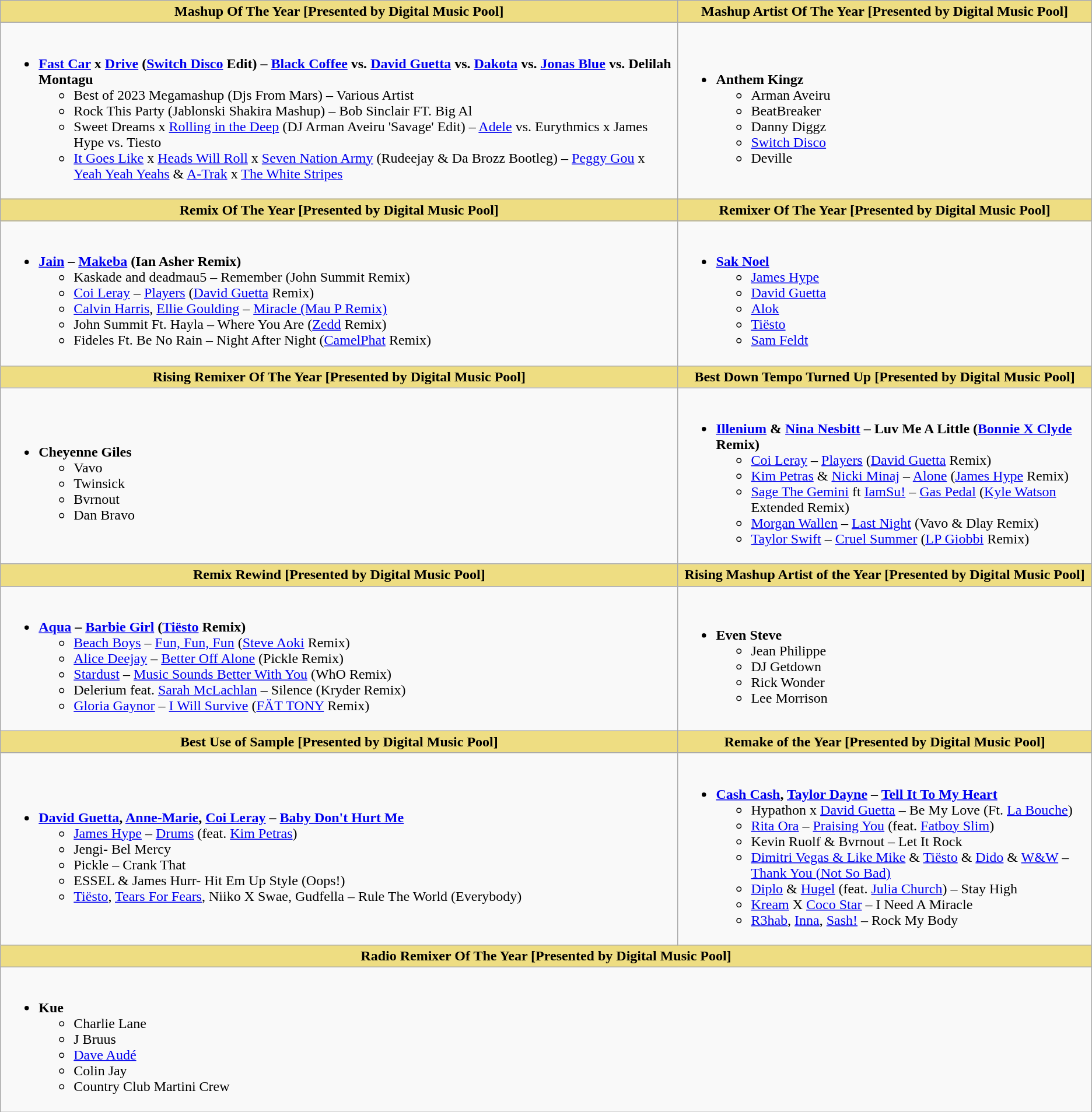<table class="wikitable">
<tr>
<th style="background:#EEDD82; width=50%"><strong>Mashup Of The Year [Presented by Digital Music Pool]</strong></th>
<th style="background:#EEDD82; width=50%"><strong>Mashup Artist Of The Year [Presented by Digital Music Pool]</strong></th>
</tr>
<tr>
<td><br><ul><li><strong><a href='#'>Fast Car</a> x <a href='#'>Drive</a> (<a href='#'>Switch Disco</a> Edit) – <a href='#'>Black Coffee</a> vs. <a href='#'>David Guetta</a> vs. <a href='#'>Dakota</a> vs. <a href='#'>Jonas Blue</a> vs. Delilah Montagu</strong><ul><li>Best of 2023 Megamashup (Djs From Mars) – Various Artist</li><li>Rock This Party (Jablonski Shakira Mashup) – Bob Sinclair FT. Big Al</li><li>Sweet Dreams x <a href='#'>Rolling in the Deep</a> (DJ Arman Aveiru 'Savage' Edit) – <a href='#'>Adele</a> vs. Eurythmics x James Hype vs. Tiesto</li><li><a href='#'>It Goes Like</a> x <a href='#'>Heads Will Roll</a> x <a href='#'>Seven Nation Army</a> (Rudeejay & Da Brozz Bootleg) – <a href='#'>Peggy Gou</a> x <a href='#'>Yeah Yeah Yeahs</a> & <a href='#'>A-Trak</a> x <a href='#'>The White Stripes</a></li></ul></li></ul></td>
<td><br><ul><li><strong>Anthem Kingz</strong><ul><li>Arman Aveiru</li><li>BeatBreaker</li><li>Danny Diggz</li><li><a href='#'>Switch Disco</a></li><li>Deville</li></ul></li></ul></td>
</tr>
<tr>
<th style="background:#EEDD82; width=50%"><strong>Remix Of The Year [Presented by Digital Music Pool]</strong></th>
<th style="background:#EEDD82; width=50%"><strong>Remixer Of The Year [Presented by Digital Music Pool]</strong></th>
</tr>
<tr>
<td><br><ul><li><strong><a href='#'>Jain</a> – <a href='#'>Makeba</a> (Ian Asher Remix)</strong><ul><li>Kaskade and deadmau5 – Remember (John Summit Remix)</li><li><a href='#'>Coi Leray</a> – <a href='#'>Players</a> (<a href='#'>David Guetta</a> Remix)</li><li><a href='#'>Calvin Harris</a>, <a href='#'>Ellie Goulding</a> – <a href='#'>Miracle (Mau P Remix)</a></li><li>John Summit Ft. Hayla – Where You Are (<a href='#'>Zedd</a> Remix)</li><li>Fideles Ft. Be No Rain – Night After Night (<a href='#'>CamelPhat</a> Remix)</li></ul></li></ul></td>
<td><br><ul><li><strong><a href='#'>Sak Noel</a></strong><ul><li><a href='#'>James Hype</a></li><li><a href='#'>David Guetta</a></li><li><a href='#'>Alok</a></li><li><a href='#'>Tiësto</a></li><li><a href='#'>Sam Feldt</a></li></ul></li></ul></td>
</tr>
<tr>
<th style="background:#EEDD82; width=50%"><strong>Rising Remixer Of The Year [Presented by Digital Music Pool]</strong></th>
<th style="background:#EEDD82; width=50%"><strong>Best Down Tempo Turned Up [Presented by Digital Music Pool]</strong></th>
</tr>
<tr>
<td><br><ul><li><strong>Cheyenne Giles</strong><ul><li>Vavo</li><li>Twinsick</li><li>Bvrnout</li><li>Dan Bravo</li></ul></li></ul></td>
<td><br><ul><li><strong><a href='#'>Illenium</a> & <a href='#'>Nina Nesbitt</a> – Luv Me A Little (<a href='#'>Bonnie X Clyde</a> Remix)</strong><ul><li><a href='#'>Coi Leray</a> – <a href='#'>Players</a> (<a href='#'>David Guetta</a> Remix)</li><li><a href='#'>Kim Petras</a> & <a href='#'>Nicki Minaj</a> – <a href='#'>Alone</a> (<a href='#'>James Hype</a> Remix)</li><li><a href='#'>Sage The Gemini</a> ft <a href='#'>IamSu!</a> – <a href='#'>Gas Pedal</a> (<a href='#'>Kyle Watson</a> Extended Remix)</li><li><a href='#'>Morgan Wallen</a> – <a href='#'>Last Night</a> (Vavo & Dlay Remix)</li><li><a href='#'>Taylor Swift</a> – <a href='#'>Cruel Summer</a> (<a href='#'>LP Giobbi</a> Remix)</li></ul></li></ul></td>
</tr>
<tr>
<th style="background:#EEDD82; width=50%"><strong>Remix Rewind [Presented by Digital Music Pool]</strong></th>
<th style="background:#EEDD82; width=50%"><strong>Rising Mashup Artist of the Year [Presented by Digital Music Pool]</strong></th>
</tr>
<tr>
<td><br><ul><li><strong><a href='#'>Aqua</a> – <a href='#'>Barbie Girl</a> (<a href='#'>Tiësto</a> Remix)</strong><ul><li><a href='#'>Beach Boys</a> – <a href='#'>Fun, Fun, Fun</a> (<a href='#'>Steve Aoki</a> Remix)</li><li><a href='#'>Alice Deejay</a> – <a href='#'>Better Off Alone</a> (Pickle Remix)</li><li><a href='#'>Stardust</a> – <a href='#'>Music Sounds Better With You</a> (WhO Remix)</li><li>Delerium feat. <a href='#'>Sarah McLachlan</a> – Silence (Kryder Remix)</li><li><a href='#'>Gloria Gaynor</a> – <a href='#'>I Will Survive</a> (<a href='#'>FÄT TONY</a> Remix)</li></ul></li></ul></td>
<td><br><ul><li><strong>Even Steve</strong><ul><li>Jean Philippe</li><li>DJ Getdown</li><li>Rick Wonder</li><li>Lee Morrison</li></ul></li></ul></td>
</tr>
<tr>
<th style="background:#EEDD82; width=50%"><strong>Best Use of Sample [Presented by Digital Music Pool]</strong></th>
<th style="background:#EEDD82; width=50%"><strong>Remake of the Year [Presented by Digital Music Pool]</strong></th>
</tr>
<tr>
<td><br><ul><li><strong><a href='#'>David Guetta</a>, <a href='#'>Anne-Marie</a>, <a href='#'>Coi Leray</a> – <a href='#'>Baby Don't Hurt Me</a></strong><ul><li><a href='#'>James Hype</a> – <a href='#'>Drums</a> (feat. <a href='#'>Kim Petras</a>)</li><li>Jengi- Bel Mercy</li><li>Pickle – Crank That</li><li>ESSEL & James Hurr- Hit Em Up Style (Oops!)</li><li><a href='#'>Tiësto</a>, <a href='#'>Tears For Fears</a>, Niiko X Swae, Gudfella – Rule The World (Everybody)</li></ul></li></ul></td>
<td><br><ul><li><strong><a href='#'>Cash Cash</a>, <a href='#'>Taylor Dayne</a> – <a href='#'>Tell It To My Heart</a></strong><ul><li>Hypathon x <a href='#'>David Guetta</a> – Be My Love (Ft. <a href='#'>La Bouche</a>)</li><li><a href='#'>Rita Ora</a> – <a href='#'>Praising You</a> (feat. <a href='#'>Fatboy Slim</a>)</li><li>Kevin Ruolf & Bvrnout – Let It Rock</li><li><a href='#'>Dimitri Vegas & Like Mike</a> & <a href='#'>Tiësto</a> & <a href='#'>Dido</a> & <a href='#'>W&W</a> – <a href='#'>Thank You (Not So Bad)</a></li><li><a href='#'>Diplo</a> & <a href='#'>Hugel</a> (feat. <a href='#'>Julia Church</a>) – Stay High</li><li><a href='#'>Kream</a> X <a href='#'>Coco Star</a> – I Need A Miracle</li><li><a href='#'>R3hab</a>, <a href='#'>Inna</a>, <a href='#'>Sash!</a> – Rock My Body</li></ul></li></ul></td>
</tr>
<tr>
<th colspan="2" style="background:#EEDD82; width=50%"><strong>Radio Remixer Of The Year [Presented by Digital Music Pool]</strong></th>
</tr>
<tr>
<td colspan="2"><br><ul><li><strong>Kue</strong><ul><li>Charlie Lane</li><li>J Bruus</li><li><a href='#'>Dave Audé</a></li><li>Colin Jay</li><li>Country Club Martini Crew</li></ul></li></ul></td>
</tr>
</table>
